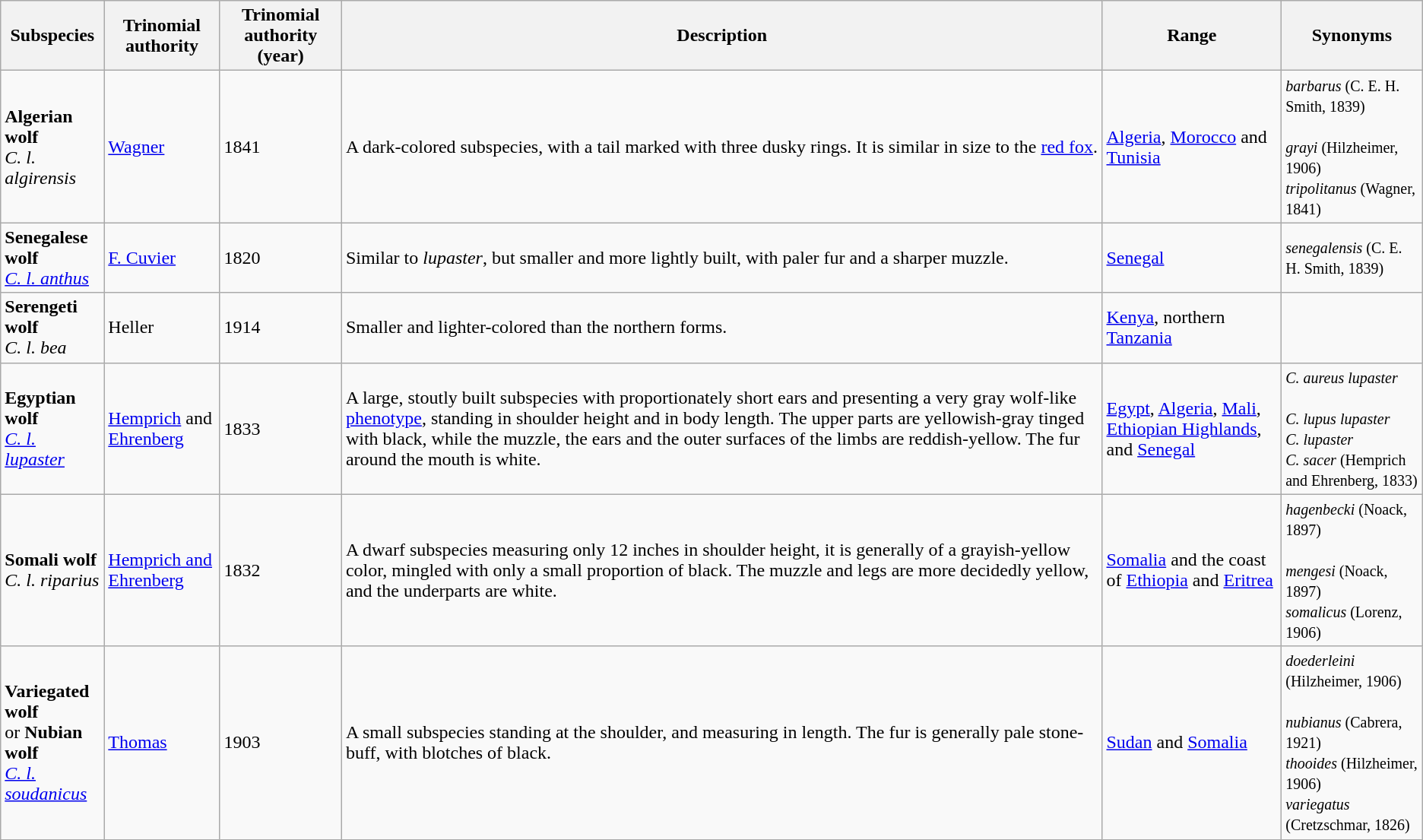<table class="wikitable sortable collapsed">
<tr>
<th>Subspecies</th>
<th>Trinomial authority</th>
<th>Trinomial authority (year)</th>
<th>Description</th>
<th>Range</th>
<th>Synonyms</th>
</tr>
<tr>
<td><strong>Algerian wolf</strong><br><em>C. l. algirensis</em><br></td>
<td><a href='#'>Wagner</a></td>
<td>1841</td>
<td>A dark-colored subspecies, with a tail marked with three dusky rings. It is similar in size to the <a href='#'>red fox</a>.</td>
<td><a href='#'>Algeria</a>, <a href='#'>Morocco</a> and <a href='#'>Tunisia</a></td>
<td><small><em>barbarus</em> (C. E. H. Smith, 1839)</small><br><br><small><em>grayi</em> (Hilzheimer, 1906)</small><br>
<small><em>tripolitanus</em> (Wagner, 1841)</small></td>
</tr>
<tr>
<td><strong>Senegalese wolf</strong><br><em><a href='#'>C. l. anthus</a></em><br></td>
<td><a href='#'>F. Cuvier</a></td>
<td>1820</td>
<td>Similar to <em>lupaster</em>, but smaller and more lightly built, with paler fur and a sharper muzzle.</td>
<td><a href='#'>Senegal</a></td>
<td><small><em>senegalensis</em> (C. E. H. Smith, 1839)</small></td>
</tr>
<tr>
<td><strong>Serengeti wolf</strong><br><em>C. l. bea</em><br></td>
<td>Heller</td>
<td>1914</td>
<td>Smaller and lighter-colored than the northern forms.</td>
<td><a href='#'>Kenya</a>, northern <a href='#'>Tanzania</a></td>
<td></td>
</tr>
<tr>
<td><strong>Egyptian wolf</strong><br><em><a href='#'>C. l. lupaster</a></em><br></td>
<td><a href='#'>Hemprich</a> and <a href='#'>Ehrenberg</a></td>
<td>1833</td>
<td>A large, stoutly built subspecies with proportionately short ears and presenting a very gray wolf-like <a href='#'>phenotype</a>, standing  in shoulder height and  in body length. The upper parts are yellowish-gray tinged with black, while the muzzle, the ears and the outer surfaces of the limbs are reddish-yellow. The fur around the mouth is white.</td>
<td><a href='#'>Egypt</a>, <a href='#'>Algeria</a>, <a href='#'>Mali</a>, <a href='#'>Ethiopian Highlands</a>, and <a href='#'>Senegal</a></td>
<td><small><em>C. aureus lupaster</em></small><br><br><small><em>C. lupus lupaster</em></small><br>
<small><em>C. lupaster</em></small><br>
<small><em>C. sacer</em> (Hemprich and Ehrenberg, 1833)</small></td>
</tr>
<tr>
<td><strong>Somali wolf</strong><br><em>C. l. riparius</em></td>
<td><a href='#'>Hemprich and Ehrenberg</a></td>
<td>1832</td>
<td>A dwarf subspecies measuring only 12 inches in shoulder height, it is generally of a grayish-yellow color, mingled with only a small proportion of black. The muzzle and legs are more decidedly yellow, and the underparts are white.</td>
<td><a href='#'>Somalia</a> and the coast of <a href='#'>Ethiopia</a> and <a href='#'>Eritrea</a></td>
<td><small><em>hagenbecki</em> (Noack, 1897)</small><br><br><small><em>mengesi</em> (Noack, 1897)</small><br>
<small><em>somalicus</em> (Lorenz, 1906)</small></td>
</tr>
<tr>
<td><strong>Variegated wolf</strong><br>or <strong>Nubian wolf</strong><br><em><a href='#'>C. l. soudanicus</a></em><br></td>
<td><a href='#'>Thomas</a></td>
<td>1903</td>
<td>A small subspecies standing  at the shoulder, and measuring  in length. The fur is generally pale stone-buff, with blotches of black.</td>
<td><a href='#'>Sudan</a> and <a href='#'>Somalia</a></td>
<td><small><em>doederleini</em> (Hilzheimer, 1906)</small><br><br><small><em>nubianus</em> (Cabrera, 1921)</small><br>
<small><em>thooides</em> (Hilzheimer, 1906)</small><br>
<small><em>variegatus</em> (Cretzschmar, 1826)</small></td>
</tr>
</table>
